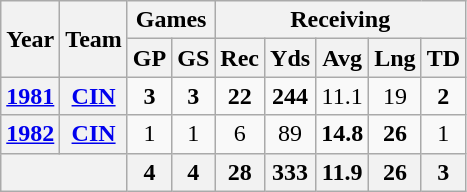<table class="wikitable" style="text-align:center">
<tr>
<th rowspan="2">Year</th>
<th rowspan="2">Team</th>
<th colspan="2">Games</th>
<th colspan="5">Receiving</th>
</tr>
<tr>
<th>GP</th>
<th>GS</th>
<th>Rec</th>
<th>Yds</th>
<th>Avg</th>
<th>Lng</th>
<th>TD</th>
</tr>
<tr>
<th><a href='#'>1981</a></th>
<th><a href='#'>CIN</a></th>
<td><strong>3</strong></td>
<td><strong>3</strong></td>
<td><strong>22</strong></td>
<td><strong>244</strong></td>
<td>11.1</td>
<td>19</td>
<td><strong>2</strong></td>
</tr>
<tr>
<th><a href='#'>1982</a></th>
<th><a href='#'>CIN</a></th>
<td>1</td>
<td>1</td>
<td>6</td>
<td>89</td>
<td><strong>14.8</strong></td>
<td><strong>26</strong></td>
<td>1</td>
</tr>
<tr>
<th colspan="2"></th>
<th>4</th>
<th>4</th>
<th>28</th>
<th>333</th>
<th>11.9</th>
<th>26</th>
<th>3</th>
</tr>
</table>
